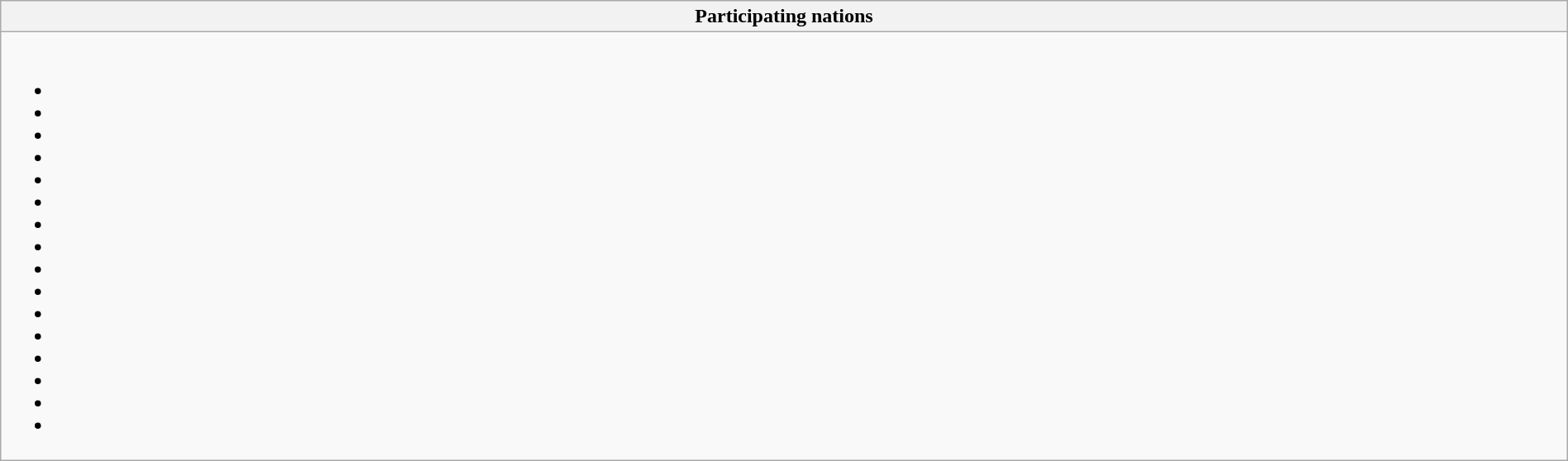<table class="wikitable collapsible" style="width:100%;">
<tr>
<th>Participating nations</th>
</tr>
<tr>
<td><br><ul><li> </li><li> </li><li> </li><li> </li><li> </li><li> </li><li> </li><li> </li><li> </li><li> </li><li> </li><li> </li><li> </li><li> </li><li> </li><li> </li></ul></td>
</tr>
</table>
